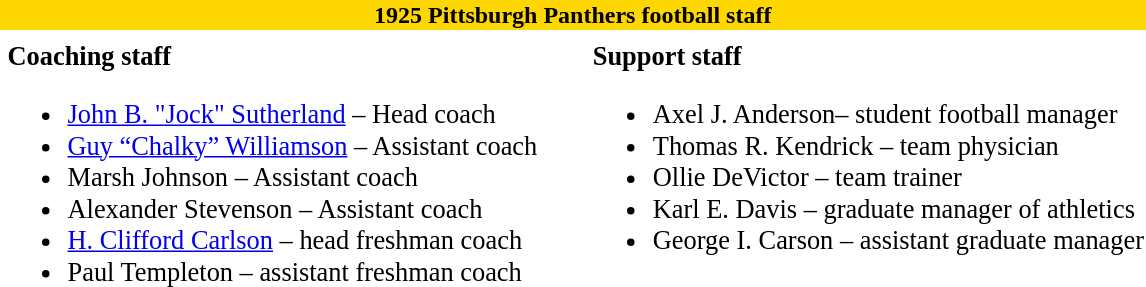<table class="toccolours" style="text-align: left;">
<tr>
<th colspan="10" style="background:gold; color:dark blue; text-align: center;"><strong>1925 Pittsburgh Panthers football staff</strong></th>
</tr>
<tr>
<td colspan="10" align="right"></td>
</tr>
<tr>
<td valign="top"></td>
<td style="font-size: 110%;" valign="top"><strong>Coaching staff</strong><br><ul><li><a href='#'>John B. "Jock" Sutherland</a> – Head coach</li><li><a href='#'>Guy “Chalky” Williamson</a> – Assistant coach</li><li>Marsh Johnson – Assistant coach</li><li>Alexander Stevenson – Assistant coach</li><li><a href='#'>H. Clifford Carlson</a> –  head freshman coach</li><li>Paul Templeton – assistant freshman coach</li></ul></td>
<td width="25"> </td>
<td valign="top"></td>
<td style="font-size: 110%;" valign="top"><strong>Support staff</strong><br><ul><li>Axel J. Anderson– student football manager</li><li>Thomas R. Kendrick – team physician</li><li>Ollie DeVictor – team trainer</li><li>Karl E. Davis – graduate manager of athletics</li><li>George I. Carson – assistant graduate manager</li></ul></td>
</tr>
</table>
